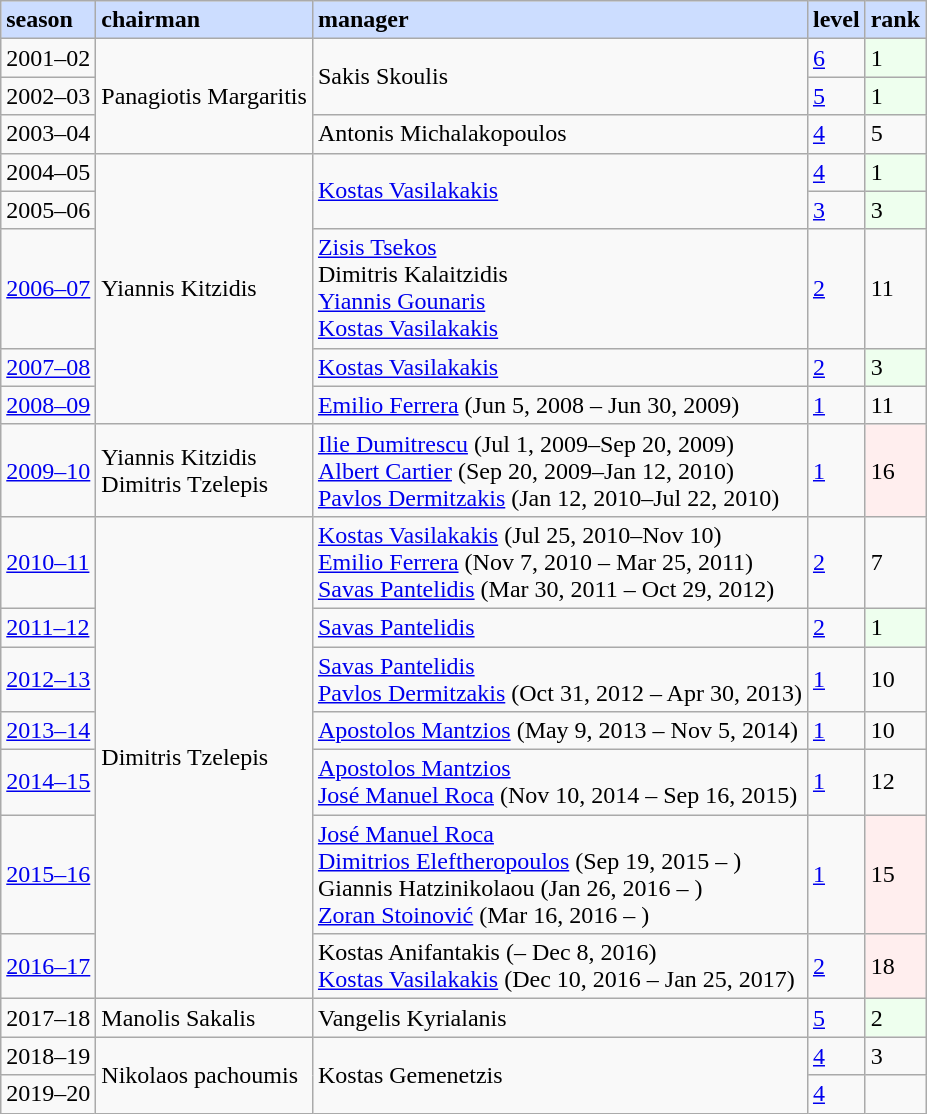<table class="wikitable">
<tr bgcolor=#ccddff>
<td><strong>season</strong></td>
<td><strong>chairman</strong></td>
<td><strong>manager</strong></td>
<td><strong>level</strong></td>
<td><strong>rank</strong></td>
</tr>
<tr>
<td>2001–02</td>
<td rowspan=3>Panagiotis Margaritis</td>
<td rowspan=2> Sakis Skoulis</td>
<td><a href='#'>6</a></td>
<td bgcolor=#eeffee>1</td>
</tr>
<tr>
<td>2002–03</td>
<td><a href='#'>5</a></td>
<td bgcolor=#eeffee>1</td>
</tr>
<tr>
<td>2003–04</td>
<td rowspan=1> Antonis Michalakopoulos</td>
<td><a href='#'>4</a></td>
<td bgcolor=>5</td>
</tr>
<tr>
<td>2004–05</td>
<td rowspan=5>Yiannis Kitzidis</td>
<td rowspan=2> <a href='#'>Kostas Vasilakakis</a></td>
<td><a href='#'>4</a></td>
<td bgcolor=#eeffee>1</td>
</tr>
<tr>
<td>2005–06</td>
<td><a href='#'>3</a></td>
<td bgcolor=#eeffee>3</td>
</tr>
<tr>
<td><a href='#'>2006–07</a></td>
<td> <a href='#'>Zisis Tsekos</a><br> Dimitris Kalaitzidis<br> <a href='#'>Yiannis Gounaris</a><br> <a href='#'>Kostas Vasilakakis</a></td>
<td><a href='#'>2</a></td>
<td>11</td>
</tr>
<tr>
<td><a href='#'>2007–08</a></td>
<td> <a href='#'>Kostas Vasilakakis</a></td>
<td><a href='#'>2</a></td>
<td bgcolor=#eeffee>3</td>
</tr>
<tr>
<td><a href='#'>2008–09</a></td>
<td> <a href='#'>Emilio Ferrera</a> (Jun 5, 2008 – Jun 30, 2009)</td>
<td><a href='#'>1</a></td>
<td>11</td>
</tr>
<tr>
<td><a href='#'>2009–10</a></td>
<td>Yiannis Kitzidis<br>Dimitris Tzelepis</td>
<td> <a href='#'>Ilie Dumitrescu</a> (Jul 1, 2009–Sep 20, 2009)<br> <a href='#'>Albert Cartier</a> (Sep 20, 2009–Jan 12, 2010)<br> <a href='#'>Pavlos Dermitzakis</a> (Jan 12, 2010–Jul 22, 2010)</td>
<td><a href='#'>1</a></td>
<td bgcolor=#ffeeee>16</td>
</tr>
<tr>
<td><a href='#'>2010–11</a></td>
<td rowspan=7>Dimitris Tzelepis</td>
<td> <a href='#'>Kostas Vasilakakis</a> (Jul 25, 2010–Nov 10)<br> <a href='#'>Emilio Ferrera</a> (Nov 7, 2010 – Mar 25, 2011)<br> <a href='#'>Savas Pantelidis</a> (Mar 30, 2011 – Oct 29, 2012)</td>
<td><a href='#'>2</a></td>
<td>7</td>
</tr>
<tr>
<td><a href='#'>2011–12</a></td>
<td> <a href='#'>Savas Pantelidis</a></td>
<td><a href='#'>2</a></td>
<td bgcolor=#eeffee>1</td>
</tr>
<tr>
<td><a href='#'>2012–13</a></td>
<td> <a href='#'>Savas Pantelidis</a><br> <a href='#'>Pavlos Dermitzakis</a> (Oct 31, 2012 – Apr 30, 2013)</td>
<td><a href='#'>1</a></td>
<td>10</td>
</tr>
<tr>
<td><a href='#'>2013–14</a></td>
<td> <a href='#'>Apostolos Mantzios</a> (May 9, 2013 – Nov 5, 2014)</td>
<td><a href='#'>1</a></td>
<td>10</td>
</tr>
<tr>
<td><a href='#'>2014–15</a></td>
<td> <a href='#'>Apostolos Mantzios</a><br><a href='#'>José Manuel Roca</a> (Nov 10, 2014 – Sep 16, 2015)</td>
<td><a href='#'>1</a></td>
<td>12</td>
</tr>
<tr>
<td><a href='#'>2015–16</a></td>
<td> <a href='#'>José Manuel Roca</a><br> <a href='#'>Dimitrios Eleftheropoulos</a> (Sep 19, 2015 – )<br> Giannis Hatzinikolaou (Jan 26, 2016 – )<br> <a href='#'>Zoran Stoinović</a> (Mar 16, 2016 – )</td>
<td><a href='#'>1</a></td>
<td bgcolor=#ffeeee>15</td>
</tr>
<tr>
<td><a href='#'>2016–17</a></td>
<td> Kostas Anifantakis (– Dec 8, 2016)<br> <a href='#'>Kostas Vasilakakis</a> (Dec 10, 2016 – Jan 25, 2017)</td>
<td><a href='#'>2</a></td>
<td bgcolor=#ffeeee>18</td>
</tr>
<tr>
<td>2017–18</td>
<td>Manolis Sakalis</td>
<td> Vangelis Kyrialanis</td>
<td><a href='#'>5</a></td>
<td bgcolor=#eeffee>2</td>
</tr>
<tr>
<td>2018–19</td>
<td rowspan=2>Nikolaos pachoumis</td>
<td rowspan=2> Kostas Gemenetzis</td>
<td><a href='#'>4</a></td>
<td>3</td>
</tr>
<tr>
<td>2019–20</td>
<td><a href='#'>4</a></td>
<td></td>
</tr>
</table>
